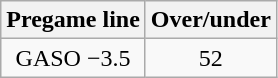<table class="wikitable">
<tr align="center">
<th style=>Pregame line</th>
<th style=>Over/under</th>
</tr>
<tr align="center">
<td>GASO −3.5</td>
<td>52</td>
</tr>
</table>
